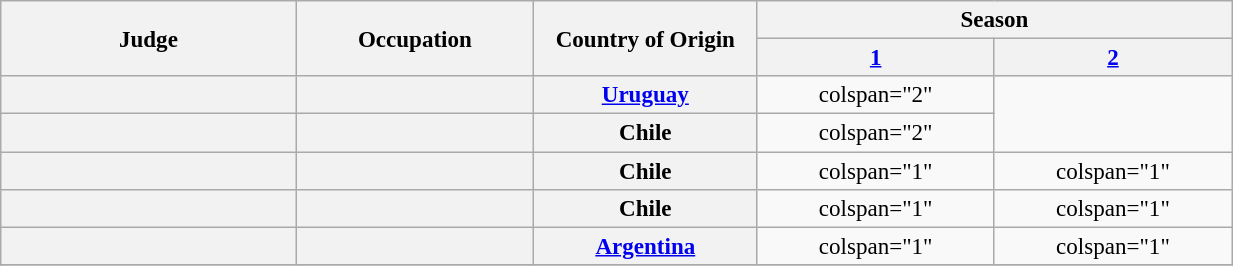<table class="wikitable plainrowheaders" style="width:65%;text-align:center;font-size:96%">
<tr>
<th rowspan="2" style="width:2%;" scope="col">Judge</th>
<th rowspan="2" style="width:1%;" scope="col">Occupation</th>
<th rowspan="2" style="width:1%;" scope="col">Country of Origin</th>
<th colspan="2">Season</th>
</tr>
<tr>
<th style="width:1%;" scope="colspan"><a href='#'>1</a></th>
<th style="width:1%;" scope="colspan"><a href='#'>2</a></th>
</tr>
<tr>
<th scope="row"></th>
<th scope="row"></th>
<th scope="row"><a href='#'>Uruguay</a></th>
<td>colspan="2" </td>
</tr>
<tr>
<th scope="row"></th>
<th scope="row"></th>
<th scope="row">Chile</th>
<td>colspan="2" </td>
</tr>
<tr>
<th scope="row"></th>
<th scope="row"></th>
<th scope="row">Chile</th>
<td>colspan="1" </td>
<td>colspan="1" </td>
</tr>
<tr>
<th scope="row"></th>
<th scope="row"></th>
<th scope="row">Chile</th>
<td>colspan="1" </td>
<td>colspan="1" </td>
</tr>
<tr>
<th scope="row"></th>
<th scope="row"></th>
<th scope="row"><a href='#'>Argentina</a></th>
<td>colspan="1" </td>
<td>colspan="1" </td>
</tr>
<tr>
</tr>
</table>
